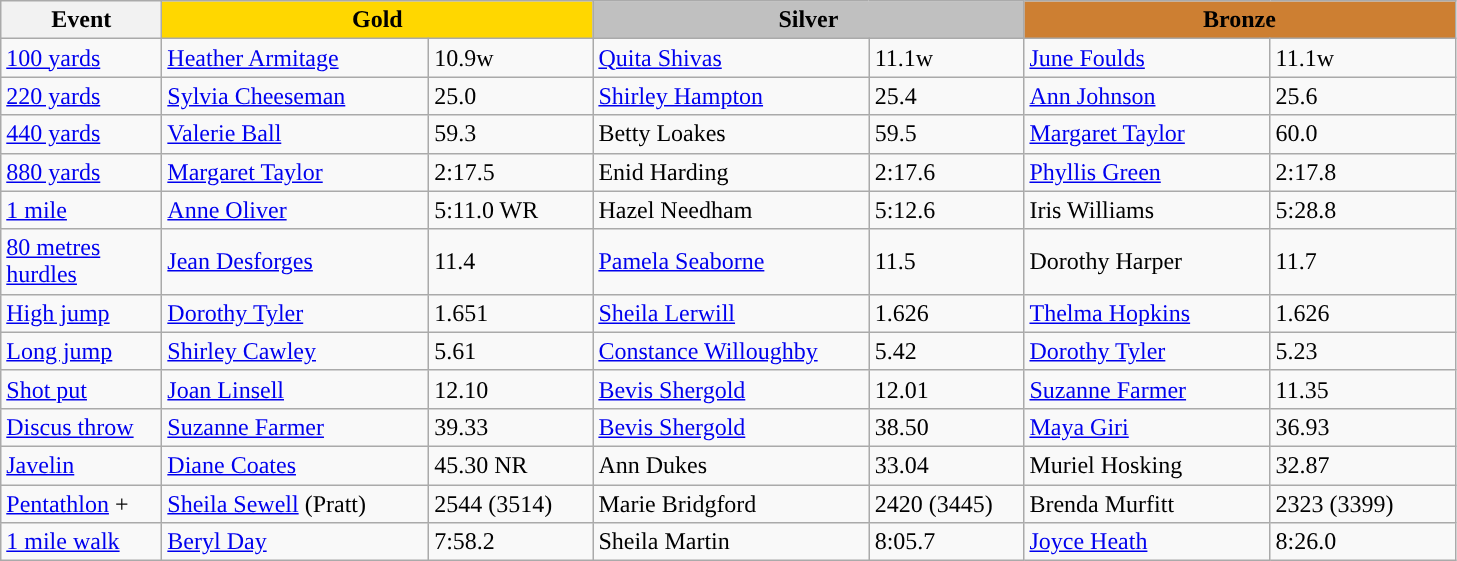<table class="wikitable" style="text-align:left">
<tr>
<th width=100>Event</th>
<th colspan="2" width="280" style="background:gold;">Gold</th>
<th colspan="2" width="280" style="background:silver;">Silver</th>
<th colspan="2" width="280" style="background:#CD7F32;">Bronze</th>
</tr>
<tr>
<td><a href='#'>100 yards</a></td>
<td><a href='#'>Heather Armitage</a></td>
<td>10.9w</td>
<td> <a href='#'>Quita Shivas</a></td>
<td>11.1w</td>
<td><a href='#'>June Foulds</a></td>
<td>11.1w</td>
</tr>
<tr>
<td><a href='#'>220 yards</a></td>
<td><a href='#'>Sylvia Cheeseman</a></td>
<td>25.0</td>
<td><a href='#'>Shirley Hampton</a></td>
<td>25.4</td>
<td><a href='#'>Ann Johnson</a></td>
<td>25.6</td>
</tr>
<tr>
<td><a href='#'>440 yards</a></td>
<td><a href='#'>Valerie Ball</a></td>
<td>59.3</td>
<td>Betty Loakes</td>
<td>59.5</td>
<td><a href='#'>Margaret Taylor</a></td>
<td>60.0</td>
</tr>
<tr>
<td><a href='#'>880 yards</a></td>
<td><a href='#'>Margaret Taylor</a></td>
<td>2:17.5</td>
<td>Enid Harding</td>
<td>2:17.6</td>
<td><a href='#'>Phyllis Green</a></td>
<td>2:17.8</td>
</tr>
<tr>
<td><a href='#'>1 mile</a></td>
<td><a href='#'>Anne Oliver</a></td>
<td>5:11.0 WR</td>
<td>Hazel Needham</td>
<td>5:12.6</td>
<td>Iris Williams</td>
<td>5:28.8</td>
</tr>
<tr>
<td><a href='#'>80 metres hurdles</a></td>
<td><a href='#'>Jean Desforges</a></td>
<td>11.4</td>
<td><a href='#'>Pamela Seaborne</a></td>
<td>11.5</td>
<td>Dorothy Harper</td>
<td>11.7</td>
</tr>
<tr>
<td><a href='#'>High jump</a></td>
<td><a href='#'>Dorothy Tyler</a></td>
<td>1.651</td>
<td><a href='#'>Sheila Lerwill</a></td>
<td>1.626</td>
<td><a href='#'>Thelma Hopkins</a></td>
<td>1.626</td>
</tr>
<tr>
<td><a href='#'>Long jump</a></td>
<td><a href='#'>Shirley Cawley</a></td>
<td>5.61</td>
<td><a href='#'>Constance Willoughby</a></td>
<td>5.42</td>
<td><a href='#'>Dorothy Tyler</a></td>
<td>5.23</td>
</tr>
<tr>
<td><a href='#'>Shot put</a></td>
<td><a href='#'>Joan Linsell</a></td>
<td>12.10</td>
<td><a href='#'>Bevis Shergold</a></td>
<td>12.01</td>
<td><a href='#'>Suzanne Farmer</a></td>
<td>11.35</td>
</tr>
<tr>
<td><a href='#'>Discus throw</a></td>
<td><a href='#'>Suzanne Farmer</a></td>
<td>39.33</td>
<td><a href='#'>Bevis Shergold</a></td>
<td>38.50</td>
<td><a href='#'>Maya Giri</a></td>
<td>36.93</td>
</tr>
<tr>
<td><a href='#'>Javelin</a></td>
<td><a href='#'>Diane Coates</a></td>
<td>45.30 NR</td>
<td>Ann Dukes</td>
<td>33.04</td>
<td>Muriel Hosking</td>
<td>32.87</td>
</tr>
<tr>
<td><a href='#'>Pentathlon</a> +</td>
<td><a href='#'>Sheila Sewell</a> (Pratt)</td>
<td>2544 (3514)</td>
<td>Marie Bridgford</td>
<td>2420 (3445)</td>
<td>Brenda Murfitt</td>
<td>2323 (3399)</td>
</tr>
<tr>
<td><a href='#'>1 mile walk</a></td>
<td><a href='#'>Beryl Day</a></td>
<td>7:58.2</td>
<td>Sheila Martin</td>
<td>8:05.7</td>
<td><a href='#'>Joyce Heath</a></td>
<td>8:26.0</td>
</tr>
</table>
